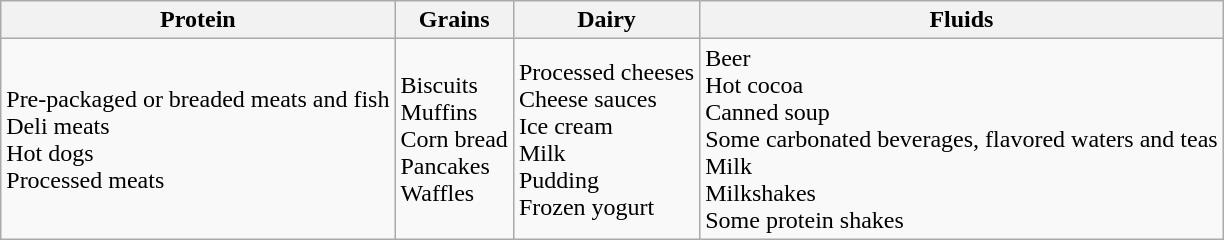<table class="wikitable">
<tr>
<th>Protein</th>
<th>Grains</th>
<th>Dairy</th>
<th>Fluids</th>
</tr>
<tr>
<td>Pre-packaged or breaded meats and fish<br>Deli meats<br>Hot dogs<br>Processed meats</td>
<td>Biscuits<br>Muffins<br>Corn bread<br>Pancakes<br>Waffles</td>
<td>Processed cheeses<br>Cheese sauces<br>Ice cream<br>Milk<br>Pudding<br>Frozen yogurt</td>
<td>Beer<br>Hot cocoa<br>Canned soup<br>Some carbonated beverages, flavored waters and teas<br>Milk<br>Milkshakes<br>Some protein shakes</td>
</tr>
</table>
